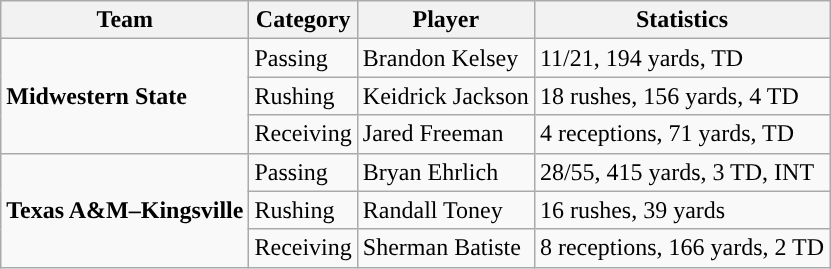<table class="wikitable" style="float: left;">
<tr>
<th>Team</th>
<th>Category</th>
<th>Player</th>
<th>Statistics</th>
</tr>
<tr>
<td rowspan=3><strong>Midwestern State</strong></td>
<td>Passing</td>
<td>Brandon Kelsey</td>
<td>11/21, 194 yards, TD</td>
</tr>
<tr>
<td>Rushing</td>
<td>Keidrick Jackson</td>
<td>18 rushes, 156 yards, 4 TD</td>
</tr>
<tr>
<td>Receiving</td>
<td>Jared Freeman</td>
<td>4 receptions, 71 yards, TD</td>
</tr>
<tr>
<td rowspan=3><strong>Texas A&M–Kingsville</strong></td>
<td>Passing</td>
<td>Bryan Ehrlich</td>
<td>28/55, 415 yards, 3 TD, INT</td>
</tr>
<tr>
<td>Rushing</td>
<td>Randall Toney</td>
<td>16 rushes, 39 yards</td>
</tr>
<tr>
<td>Receiving</td>
<td>Sherman Batiste</td>
<td>8 receptions, 166 yards, 2 TD</td>
</tr>
</table>
